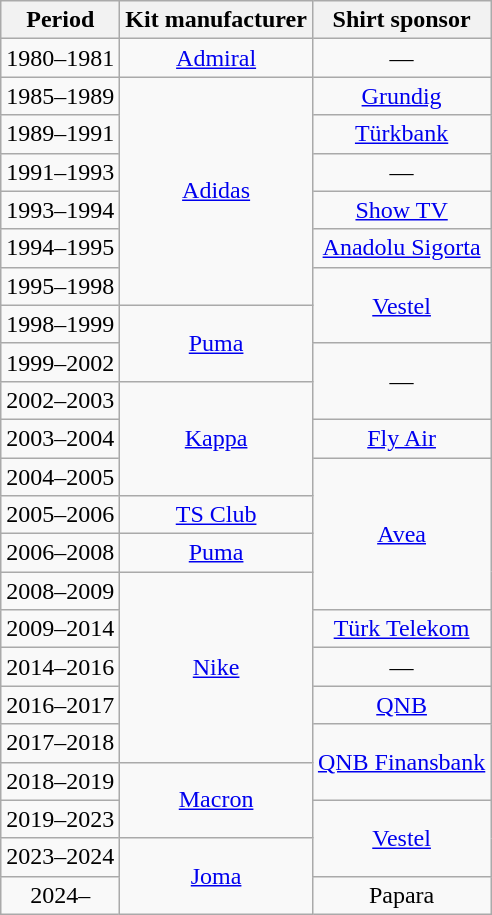<table class="wikitable" style="text-align: center">
<tr>
<th>Period</th>
<th>Kit manufacturer</th>
<th>Shirt sponsor</th>
</tr>
<tr>
<td>1980–1981</td>
<td rowspan=1><a href='#'>Admiral</a></td>
<td>—</td>
</tr>
<tr>
<td>1985–1989</td>
<td rowspan=6><a href='#'>Adidas</a></td>
<td><a href='#'>Grundig</a></td>
</tr>
<tr>
<td>1989–1991</td>
<td><a href='#'>Türkbank</a></td>
</tr>
<tr>
<td>1991–1993</td>
<td>—</td>
</tr>
<tr>
<td>1993–1994</td>
<td><a href='#'>Show TV</a></td>
</tr>
<tr>
<td>1994–1995</td>
<td><a href='#'>Anadolu Sigorta</a></td>
</tr>
<tr>
<td>1995–1998</td>
<td rowspan=2><a href='#'>Vestel</a></td>
</tr>
<tr>
<td>1998–1999</td>
<td rowspan=2><a href='#'>Puma</a></td>
</tr>
<tr>
<td>1999–2002</td>
<td rowspan=2>—</td>
</tr>
<tr>
<td>2002–2003</td>
<td rowspan=3><a href='#'>Kappa</a></td>
</tr>
<tr>
<td>2003–2004</td>
<td><a href='#'>Fly Air</a></td>
</tr>
<tr>
<td>2004–2005</td>
<td rowspan=4><a href='#'>Avea</a></td>
</tr>
<tr>
<td>2005–2006</td>
<td><a href='#'>TS Club</a></td>
</tr>
<tr>
<td>2006–2008</td>
<td><a href='#'>Puma</a></td>
</tr>
<tr>
<td>2008–2009</td>
<td rowspan=5><a href='#'>Nike</a></td>
</tr>
<tr>
<td>2009–2014</td>
<td><a href='#'>Türk Telekom</a></td>
</tr>
<tr>
<td>2014–2016</td>
<td>—</td>
</tr>
<tr>
<td>2016–2017</td>
<td rowspan=1><a href='#'>QNB</a></td>
</tr>
<tr>
<td>2017–2018</td>
<td rowspan=2><a href='#'>QNB Finansbank</a></td>
</tr>
<tr>
<td>2018–2019</td>
<td rowspan=2><a href='#'>Macron</a></td>
</tr>
<tr>
<td>2019–2023</td>
<td rowspan=2><a href='#'>Vestel</a></td>
</tr>
<tr>
<td>2023–2024</td>
<td rowspan=2><a href='#'>Joma</a></td>
</tr>
<tr>
<td>2024–</td>
<td>Papara</td>
</tr>
</table>
